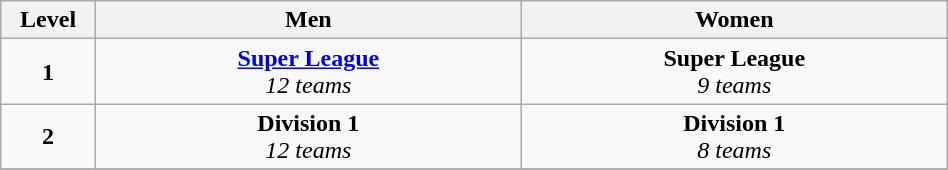<table class="wikitable" style="text-align: center;" width="50%;">
<tr>
<th width="10%">Level</th>
<th colspan=1>Men</th>
<th colspan=1>Women</th>
</tr>
<tr>
<td><strong>1</strong></td>
<td><strong><a href='#'>Super League</a></strong><br><em>12 teams</em></td>
<td><strong>Super League</strong><br><em>9 teams</em></td>
</tr>
<tr>
<td><strong>2</strong></td>
<td><strong>Division 1</strong><br><em>12 teams</em></td>
<td><strong>Division 1</strong><br><em>8 teams</em></td>
</tr>
<tr>
</tr>
</table>
